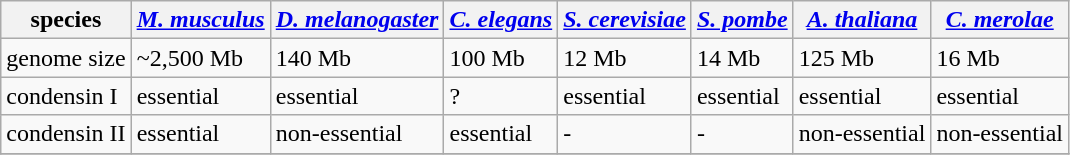<table class="wikitable">
<tr>
<th>species</th>
<th><em><a href='#'>M. musculus</a></em></th>
<th><em><a href='#'>D. melanogaster</a></em></th>
<th><em><a href='#'>C. elegans</a></em></th>
<th><em><a href='#'>S. cerevisiae</a></em></th>
<th><em><a href='#'>S. pombe</a></em></th>
<th><em><a href='#'>A. thaliana</a></em></th>
<th><em><a href='#'>C. merolae</a></em></th>
</tr>
<tr>
<td>genome size</td>
<td>~2,500 Mb</td>
<td>140 Mb</td>
<td>100 Mb</td>
<td>12 Mb</td>
<td>14 Mb</td>
<td>125 Mb</td>
<td>16 Mb</td>
</tr>
<tr>
<td>condensin I</td>
<td>essential</td>
<td>essential</td>
<td>?</td>
<td>essential</td>
<td>essential</td>
<td>essential</td>
<td>essential</td>
</tr>
<tr>
<td>condensin II</td>
<td>essential</td>
<td>non-essential</td>
<td>essential</td>
<td>-</td>
<td>-</td>
<td>non-essential</td>
<td>non-essential</td>
</tr>
<tr>
</tr>
</table>
